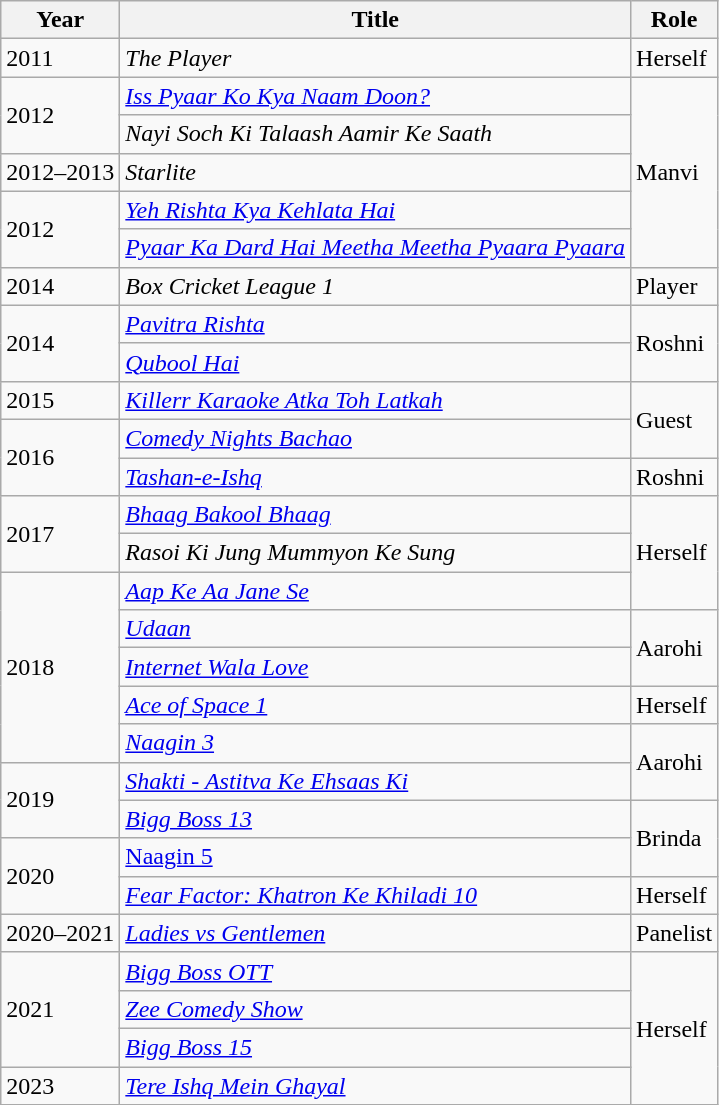<table class="wikitable">
<tr>
<th>Year</th>
<th>Title</th>
<th>Role</th>
</tr>
<tr>
<td>2011</td>
<td><em>The Player</em></td>
<td>Herself</td>
</tr>
<tr>
<td rowspan="2">2012</td>
<td><em><a href='#'>Iss Pyaar Ko Kya Naam Doon?</a></em></td>
<td rowspan="5">Manvi</td>
</tr>
<tr>
<td><em>Nayi Soch Ki Talaash Aamir Ke Saath</em></td>
</tr>
<tr>
<td>2012–2013</td>
<td><em>Starlite</em></td>
</tr>
<tr>
<td rowspan="2">2012</td>
<td><em><a href='#'>Yeh Rishta Kya Kehlata Hai</a></em></td>
</tr>
<tr>
<td><em><a href='#'>Pyaar Ka Dard Hai Meetha Meetha Pyaara Pyaara</a></em></td>
</tr>
<tr>
<td>2014</td>
<td><em>Box Cricket League 1</em></td>
<td>Player</td>
</tr>
<tr>
<td rowspan="2">2014</td>
<td><em><a href='#'>Pavitra Rishta</a></em></td>
<td rowspan="2">Roshni</td>
</tr>
<tr>
<td><em><a href='#'>Qubool Hai</a></em></td>
</tr>
<tr>
<td>2015</td>
<td><em><a href='#'>Killerr Karaoke Atka Toh Latkah</a></em></td>
<td rowspan="2">Guest</td>
</tr>
<tr>
<td rowspan="2">2016</td>
<td><em><a href='#'>Comedy Nights Bachao</a></em></td>
</tr>
<tr>
<td><em><a href='#'>Tashan-e-Ishq</a></em></td>
<td>Roshni</td>
</tr>
<tr>
<td rowspan="2">2017</td>
<td><em><a href='#'>Bhaag Bakool Bhaag</a></em></td>
<td rowspan="3">Herself</td>
</tr>
<tr>
<td><em>Rasoi Ki Jung Mummyon Ke Sung</em></td>
</tr>
<tr>
<td rowspan="5">2018</td>
<td><em><a href='#'>Aap Ke Aa Jane Se</a></em></td>
</tr>
<tr>
<td><a href='#'><em>Udaan</em></a></td>
<td rowspan="2">Aarohi</td>
</tr>
<tr>
<td><em><a href='#'>Internet Wala Love</a></em></td>
</tr>
<tr>
<td><em><a href='#'>Ace of Space 1</a></em></td>
<td>Herself</td>
</tr>
<tr>
<td><em><a href='#'>Naagin 3</a></em></td>
<td rowspan="2">Aarohi</td>
</tr>
<tr>
<td rowspan="2">2019</td>
<td><em><a href='#'>Shakti - Astitva Ke Ehsaas Ki</a></em></td>
</tr>
<tr>
<td><em><a href='#'>Bigg Boss 13</a></em></td>
<td rowspan="2">Brinda</td>
</tr>
<tr>
<td rowspan="2">2020</td>
<td><em><a href='#'></em>Naagin 5<em></a></em></td>
</tr>
<tr>
<td><em><a href='#'>Fear Factor: Khatron Ke Khiladi 10</a></em></td>
<td>Herself</td>
</tr>
<tr>
<td>2020–2021</td>
<td><em><a href='#'>Ladies vs Gentlemen</a></em></td>
<td>Panelist</td>
</tr>
<tr>
<td rowspan="3">2021</td>
<td><em><a href='#'>Bigg Boss OTT</a></em></td>
<td rowspan="5">Herself</td>
</tr>
<tr>
<td><em><a href='#'>Zee Comedy Show</a></em></td>
</tr>
<tr>
<td><em><a href='#'>Bigg Boss 15</a></em></td>
</tr>
<tr>
<td>2023</td>
<td><em><a href='#'>Tere Ishq Mein Ghayal</a></em></td>
</tr>
</table>
